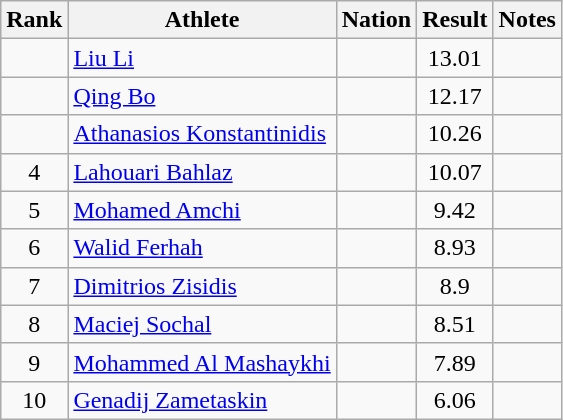<table class='wikitable'>
<tr>
<th>Rank</th>
<th>Athlete</th>
<th>Nation</th>
<th>Result</th>
<th>Notes</th>
</tr>
<tr>
<td align=center></td>
<td><a href='#'>Liu Li</a></td>
<td></td>
<td align=center>13.01</td>
<td></td>
</tr>
<tr>
<td align=center></td>
<td><a href='#'>Qing Bo</a></td>
<td></td>
<td align=center>12.17</td>
<td></td>
</tr>
<tr>
<td align=center></td>
<td><a href='#'>Athanasios Konstantinidis</a></td>
<td></td>
<td align=center>10.26</td>
<td></td>
</tr>
<tr>
<td align=center>4</td>
<td><a href='#'>Lahouari Bahlaz</a></td>
<td></td>
<td align=center>10.07</td>
<td></td>
</tr>
<tr>
<td align=center>5</td>
<td><a href='#'>Mohamed Amchi</a></td>
<td></td>
<td align=center>9.42</td>
<td></td>
</tr>
<tr>
<td align=center>6</td>
<td><a href='#'>Walid Ferhah</a></td>
<td></td>
<td align=center>8.93</td>
<td></td>
</tr>
<tr>
<td align=center>7</td>
<td><a href='#'>Dimitrios Zisidis</a></td>
<td></td>
<td align=center>8.9</td>
<td></td>
</tr>
<tr>
<td align=center>8</td>
<td><a href='#'>Maciej Sochal</a></td>
<td></td>
<td align=center>8.51</td>
<td></td>
</tr>
<tr>
<td align=center>9</td>
<td><a href='#'>Mohammed Al Mashaykhi</a></td>
<td></td>
<td align=center>7.89</td>
<td></td>
</tr>
<tr>
<td align=center>10</td>
<td><a href='#'>Genadij Zametaskin</a></td>
<td></td>
<td align=center>6.06</td>
<td></td>
</tr>
</table>
